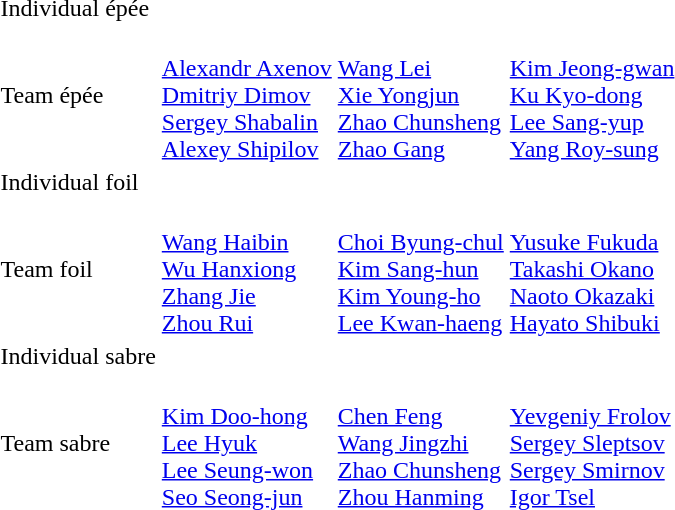<table>
<tr>
<td>Individual épée<br></td>
<td></td>
<td></td>
<td></td>
</tr>
<tr>
<td>Team épée<br></td>
<td><br><a href='#'>Alexandr Axenov</a><br><a href='#'>Dmitriy Dimov</a><br><a href='#'>Sergey Shabalin</a><br><a href='#'>Alexey Shipilov</a></td>
<td><br><a href='#'>Wang Lei</a><br><a href='#'>Xie Yongjun</a><br><a href='#'>Zhao Chunsheng</a><br><a href='#'>Zhao Gang</a></td>
<td><br><a href='#'>Kim Jeong-gwan</a><br><a href='#'>Ku Kyo-dong</a><br><a href='#'>Lee Sang-yup</a><br><a href='#'>Yang Roy-sung</a></td>
</tr>
<tr>
<td>Individual foil<br></td>
<td></td>
<td></td>
<td></td>
</tr>
<tr>
<td>Team foil<br></td>
<td><br><a href='#'>Wang Haibin</a><br><a href='#'>Wu Hanxiong</a><br><a href='#'>Zhang Jie</a><br><a href='#'>Zhou Rui</a></td>
<td><br><a href='#'>Choi Byung-chul</a><br><a href='#'>Kim Sang-hun</a><br><a href='#'>Kim Young-ho</a><br><a href='#'>Lee Kwan-haeng</a></td>
<td><br><a href='#'>Yusuke Fukuda</a><br><a href='#'>Takashi Okano</a><br><a href='#'>Naoto Okazaki</a><br><a href='#'>Hayato Shibuki</a></td>
</tr>
<tr>
<td>Individual sabre<br></td>
<td></td>
<td></td>
<td></td>
</tr>
<tr>
<td>Team sabre<br></td>
<td><br><a href='#'>Kim Doo-hong</a><br><a href='#'>Lee Hyuk</a><br><a href='#'>Lee Seung-won</a><br><a href='#'>Seo Seong-jun</a></td>
<td><br><a href='#'>Chen Feng</a><br><a href='#'>Wang Jingzhi</a><br><a href='#'>Zhao Chunsheng</a><br><a href='#'>Zhou Hanming</a></td>
<td><br><a href='#'>Yevgeniy Frolov</a><br><a href='#'>Sergey Sleptsov</a><br><a href='#'>Sergey Smirnov</a><br><a href='#'>Igor Tsel</a></td>
</tr>
</table>
